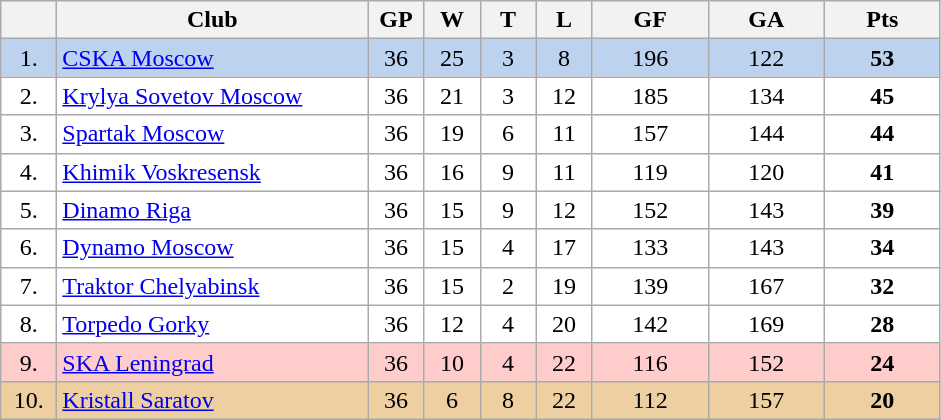<table class="wikitable">
<tr>
<th width="30"></th>
<th width="200">Club</th>
<th width="30">GP</th>
<th width="30">W</th>
<th width="30">T</th>
<th width="30">L</th>
<th width="70">GF</th>
<th width="70">GA</th>
<th width="70">Pts</th>
</tr>
<tr bgcolor="#BCD2EE" align="center">
<td>1.</td>
<td align="left"><a href='#'>CSKA Moscow</a></td>
<td>36</td>
<td>25</td>
<td>3</td>
<td>8</td>
<td>196</td>
<td>122</td>
<td><strong>53</strong></td>
</tr>
<tr bgcolor="#FFFFFF" align="center">
<td>2.</td>
<td align="left"><a href='#'>Krylya Sovetov Moscow</a></td>
<td>36</td>
<td>21</td>
<td>3</td>
<td>12</td>
<td>185</td>
<td>134</td>
<td><strong>45</strong></td>
</tr>
<tr bgcolor="#FFFFFF" align="center">
<td>3.</td>
<td align="left"><a href='#'>Spartak Moscow</a></td>
<td>36</td>
<td>19</td>
<td>6</td>
<td>11</td>
<td>157</td>
<td>144</td>
<td><strong>44</strong></td>
</tr>
<tr bgcolor="#FFFFFF" align="center">
<td>4.</td>
<td align="left"><a href='#'>Khimik Voskresensk</a></td>
<td>36</td>
<td>16</td>
<td>9</td>
<td>11</td>
<td>119</td>
<td>120</td>
<td><strong>41</strong></td>
</tr>
<tr bgcolor="#FFFFFF" align="center">
<td>5.</td>
<td align="left"><a href='#'>Dinamo Riga</a></td>
<td>36</td>
<td>15</td>
<td>9</td>
<td>12</td>
<td>152</td>
<td>143</td>
<td><strong>39</strong></td>
</tr>
<tr bgcolor="#FFFFFF" align="center">
<td>6.</td>
<td align="left"><a href='#'>Dynamo Moscow</a></td>
<td>36</td>
<td>15</td>
<td>4</td>
<td>17</td>
<td>133</td>
<td>143</td>
<td><strong>34</strong></td>
</tr>
<tr bgcolor="#FFFFFF" align="center">
<td>7.</td>
<td align="left"><a href='#'>Traktor Chelyabinsk</a></td>
<td>36</td>
<td>15</td>
<td>2</td>
<td>19</td>
<td>139</td>
<td>167</td>
<td><strong>32</strong></td>
</tr>
<tr bgcolor="#FFFFFF" align="center">
<td>8.</td>
<td align="left"><a href='#'>Torpedo Gorky</a></td>
<td>36</td>
<td>12</td>
<td>4</td>
<td>20</td>
<td>142</td>
<td>169</td>
<td><strong>28</strong></td>
</tr>
<tr bgcolor="#FFCCCC" align="center">
<td>9.</td>
<td align="left"><a href='#'>SKA Leningrad</a></td>
<td>36</td>
<td>10</td>
<td>4</td>
<td>22</td>
<td>116</td>
<td>152</td>
<td><strong>24</strong></td>
</tr>
<tr bgcolor="#EECFA1" align="center">
<td>10.</td>
<td align="left"><a href='#'>Kristall Saratov</a></td>
<td>36</td>
<td>6</td>
<td>8</td>
<td>22</td>
<td>112</td>
<td>157</td>
<td><strong>20</strong></td>
</tr>
</table>
